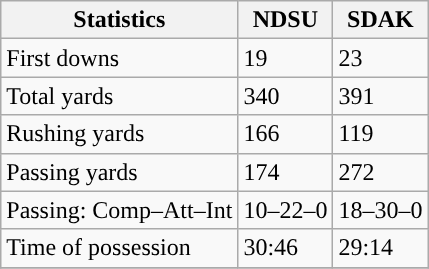<table class="wikitable" style="float: left;">
<tr>
<th>Statistics</th>
<th>NDSU</th>
<th>SDAK</th>
</tr>
<tr>
<td>First downs</td>
<td>19</td>
<td>23</td>
</tr>
<tr>
<td>Total yards</td>
<td>340</td>
<td>391</td>
</tr>
<tr>
<td>Rushing yards</td>
<td>166</td>
<td>119</td>
</tr>
<tr>
<td>Passing yards</td>
<td>174</td>
<td>272</td>
</tr>
<tr>
<td>Passing: Comp–Att–Int</td>
<td>10–22–0</td>
<td>18–30–0</td>
</tr>
<tr>
<td>Time of possession</td>
<td>30:46</td>
<td>29:14</td>
</tr>
<tr>
</tr>
</table>
